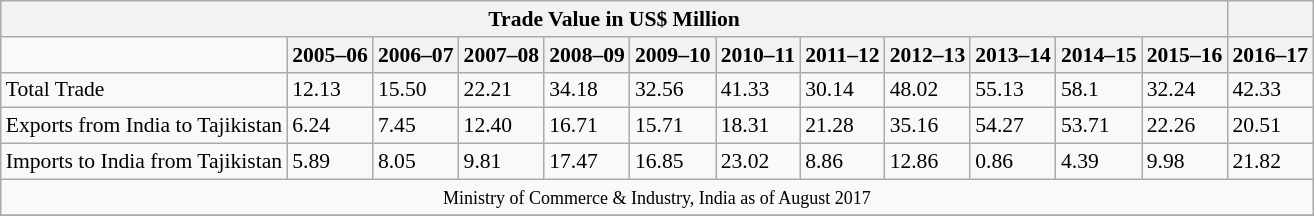<table class="wikitable" style="font-size: 90%">
<tr>
<th colspan="12">Trade Value in US$ Million </th>
<th></th>
</tr>
<tr>
<td></td>
<th>2005–06</th>
<th>2006–07</th>
<th>2007–08</th>
<th>2008–09</th>
<th>2009–10</th>
<th>2010–11</th>
<th>2011–12</th>
<th>2012–13</th>
<th>2013–14</th>
<th>2014–15</th>
<th>2015–16</th>
<th>2016–17</th>
</tr>
<tr>
<td>Total Trade</td>
<td>12.13</td>
<td>15.50</td>
<td>22.21</td>
<td>34.18</td>
<td>32.56</td>
<td>41.33</td>
<td>30.14</td>
<td>48.02</td>
<td>55.13</td>
<td>58.1</td>
<td>32.24</td>
<td>42.33</td>
</tr>
<tr>
<td>Exports from India to Tajikistan</td>
<td>6.24</td>
<td>7.45</td>
<td>12.40</td>
<td>16.71</td>
<td>15.71</td>
<td>18.31</td>
<td>21.28</td>
<td>35.16</td>
<td>54.27</td>
<td>53.71</td>
<td>22.26</td>
<td>20.51</td>
</tr>
<tr>
<td>Imports to India from Tajikistan</td>
<td>5.89</td>
<td>8.05</td>
<td>9.81</td>
<td>17.47</td>
<td>16.85</td>
<td>23.02</td>
<td>8.86</td>
<td>12.86</td>
<td>0.86</td>
<td>4.39</td>
<td>9.98</td>
<td>21.82</td>
</tr>
<tr>
<td colspan="13" style="text-align:center;"><small>Ministry of Commerce & Industry, India as of August 2017</small></td>
</tr>
<tr>
</tr>
</table>
